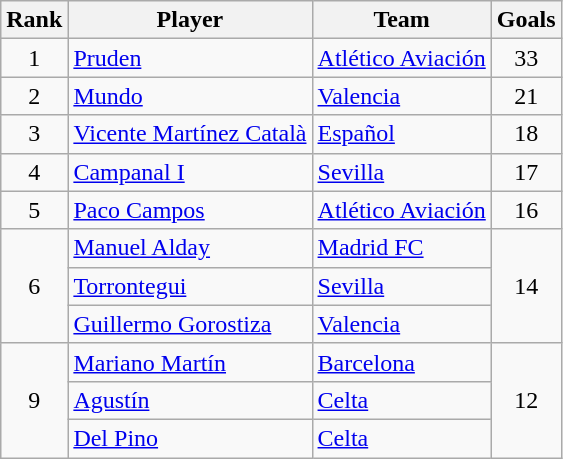<table class="wikitable">
<tr>
<th>Rank</th>
<th>Player</th>
<th>Team</th>
<th>Goals</th>
</tr>
<tr>
<td align=center>1</td>
<td> <a href='#'>Pruden</a></td>
<td><a href='#'>Atlético Aviación</a></td>
<td align=center>33</td>
</tr>
<tr>
<td align=center>2</td>
<td> <a href='#'>Mundo</a></td>
<td><a href='#'>Valencia</a></td>
<td align=center>21</td>
</tr>
<tr>
<td align=center>3</td>
<td> <a href='#'>Vicente Martínez Català</a></td>
<td><a href='#'>Español</a></td>
<td align=center>18</td>
</tr>
<tr>
<td align=center>4</td>
<td> <a href='#'>Campanal I</a></td>
<td><a href='#'>Sevilla</a></td>
<td align=center>17</td>
</tr>
<tr>
<td align=center>5</td>
<td> <a href='#'>Paco Campos</a></td>
<td><a href='#'>Atlético Aviación</a></td>
<td align=center>16</td>
</tr>
<tr>
<td rowspan=3 align=center>6</td>
<td> <a href='#'>Manuel Alday</a></td>
<td><a href='#'>Madrid FC</a></td>
<td rowspan=3 align=center>14</td>
</tr>
<tr>
<td> <a href='#'>Torrontegui</a></td>
<td><a href='#'>Sevilla</a></td>
</tr>
<tr>
<td> <a href='#'>Guillermo Gorostiza</a></td>
<td><a href='#'>Valencia</a></td>
</tr>
<tr>
<td rowspan=3 align=center>9</td>
<td> <a href='#'>Mariano Martín</a></td>
<td><a href='#'>Barcelona</a></td>
<td rowspan=3 align=center>12</td>
</tr>
<tr>
<td> <a href='#'>Agustín</a></td>
<td><a href='#'>Celta</a></td>
</tr>
<tr>
<td> <a href='#'>Del Pino</a></td>
<td><a href='#'>Celta</a></td>
</tr>
</table>
